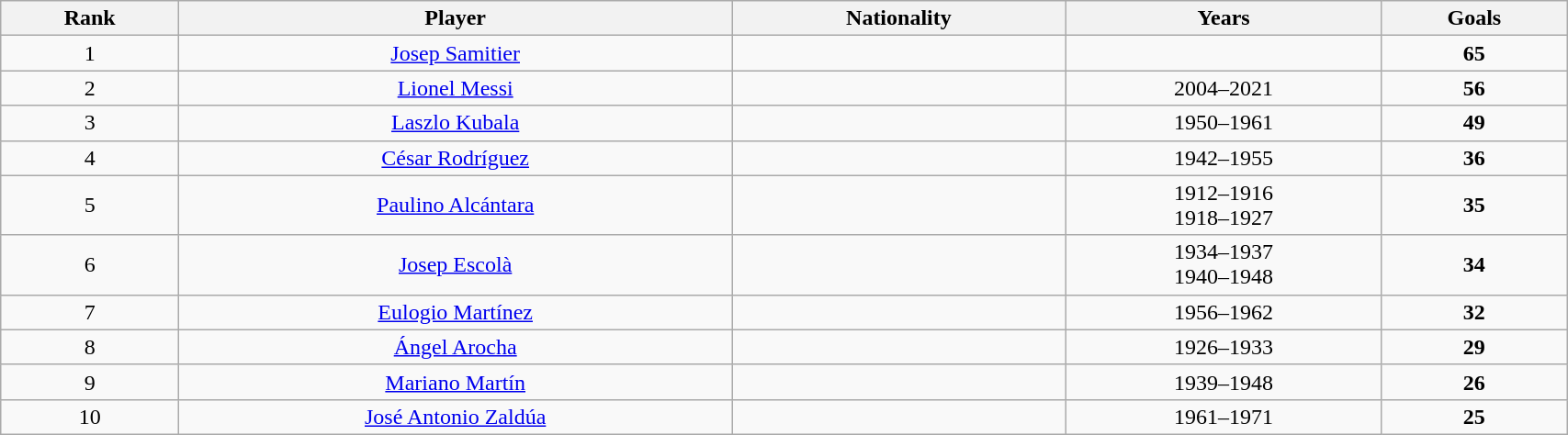<table class="wikitable sortable" style=text-align:center;width:90%>
<tr>
<th>Rank</th>
<th>Player</th>
<th>Nationality</th>
<th>Years</th>
<th>Goals</th>
</tr>
<tr>
<td>1</td>
<td><a href='#'>Josep Samitier</a></td>
<td align="left"></td>
<td></td>
<td><strong>65</strong></td>
</tr>
<tr>
<td>2</td>
<td><a href='#'>Lionel Messi</a></td>
<td align="left"></td>
<td>2004–2021</td>
<td><strong>56</strong></td>
</tr>
<tr>
<td>3</td>
<td><a href='#'>Laszlo Kubala</a></td>
<td align="left"><br></td>
<td>1950–1961</td>
<td><strong>49</strong></td>
</tr>
<tr>
<td>4</td>
<td><a href='#'>César Rodríguez</a></td>
<td align="left"></td>
<td>1942–1955</td>
<td><strong>36</strong></td>
</tr>
<tr>
<td>5</td>
<td><a href='#'>Paulino Alcántara</a></td>
<td align="left"><br></td>
<td>1912–1916<br>1918–1927</td>
<td><strong>35</strong></td>
</tr>
<tr>
<td>6</td>
<td><a href='#'>Josep Escolà</a></td>
<td align="left"></td>
<td>1934–1937<br>1940–1948</td>
<td><strong>34</strong></td>
</tr>
<tr>
<td>7</td>
<td><a href='#'>Eulogio Martínez</a></td>
<td align="left"><br></td>
<td>1956–1962</td>
<td><strong>32</strong></td>
</tr>
<tr>
<td>8</td>
<td><a href='#'>Ángel Arocha</a></td>
<td align="left"></td>
<td>1926–1933</td>
<td><strong>29</strong></td>
</tr>
<tr>
<td>9</td>
<td><a href='#'>Mariano Martín</a></td>
<td align="left"></td>
<td>1939–1948</td>
<td><strong>26</strong></td>
</tr>
<tr>
<td>10</td>
<td><a href='#'>José Antonio Zaldúa</a></td>
<td align="left"></td>
<td>1961–1971</td>
<td><strong>25</strong></td>
</tr>
</table>
